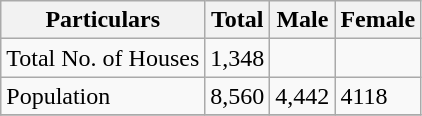<table class="wikitable sortable">
<tr>
<th>Particulars</th>
<th>Total</th>
<th>Male</th>
<th>Female</th>
</tr>
<tr>
<td>Total No. of Houses</td>
<td>1,348</td>
<td></td>
<td></td>
</tr>
<tr>
<td>Population</td>
<td>8,560</td>
<td>4,442</td>
<td>4118</td>
</tr>
<tr>
</tr>
</table>
